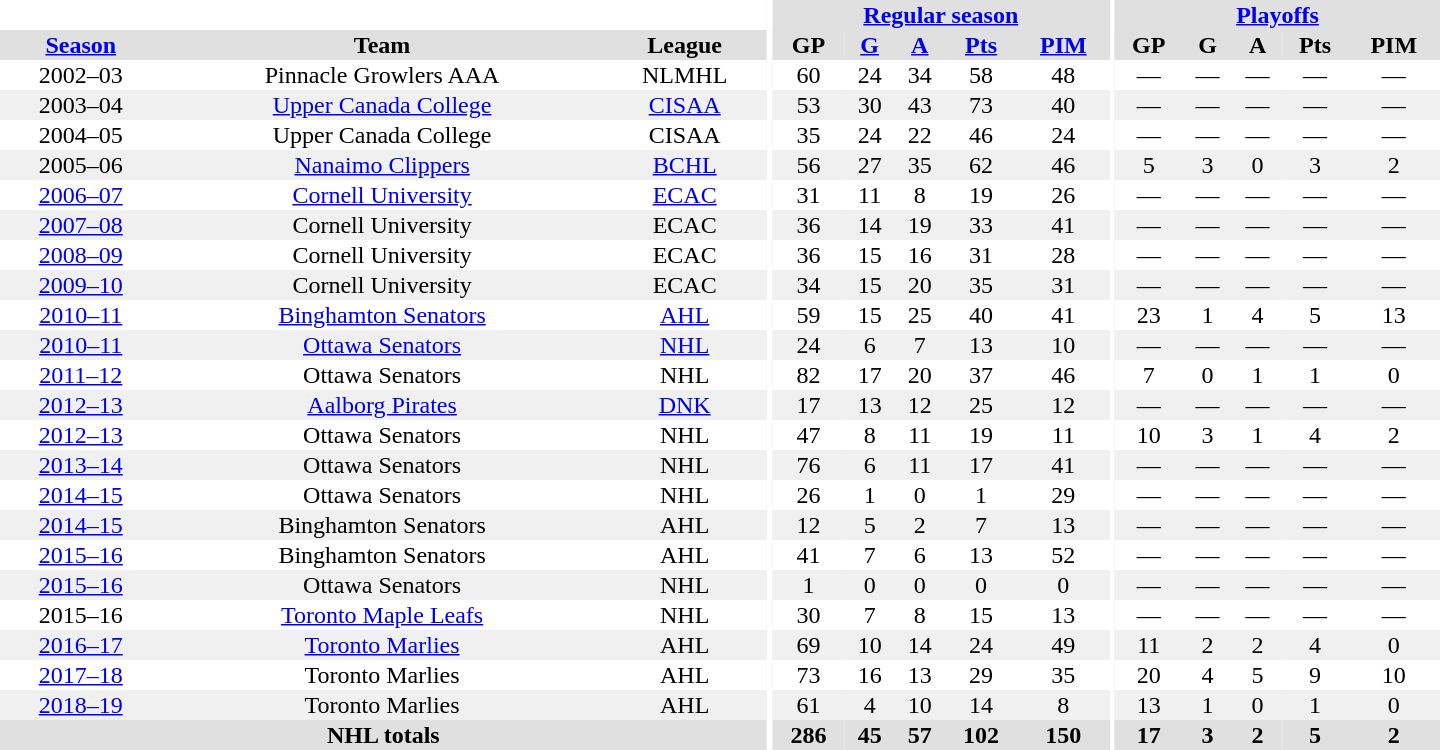<table border="0" cellpadding="1" cellspacing="0" style="text-align:center; width:60em">
<tr bgcolor="#e0e0e0">
<th colspan="3" bgcolor="#ffffff"></th>
<th rowspan="99" bgcolor="#ffffff"></th>
<th colspan="5"><a href='#'>Regular season</a></th>
<th rowspan="99" bgcolor="#ffffff"></th>
<th colspan="5"><a href='#'>Playoffs</a></th>
</tr>
<tr bgcolor="#e0e0e0">
<th><a href='#'>Season</a></th>
<th>Team</th>
<th>League</th>
<th>GP</th>
<th><a href='#'>G</a></th>
<th><a href='#'>A</a></th>
<th><a href='#'>Pts</a></th>
<th><a href='#'>PIM</a></th>
<th>GP</th>
<th>G</th>
<th>A</th>
<th>Pts</th>
<th>PIM</th>
</tr>
<tr>
<td>2002–03</td>
<td>Pinnacle Growlers AAA</td>
<td>NLMHL</td>
<td>60</td>
<td>24</td>
<td>34</td>
<td>58</td>
<td>48</td>
<td>—</td>
<td>—</td>
<td>—</td>
<td>—</td>
<td>—</td>
</tr>
<tr style="background:#f0f0f0;">
<td>2003–04</td>
<td><a href='#'>Upper Canada College</a></td>
<td><a href='#'>CISAA</a></td>
<td>53</td>
<td>30</td>
<td>43</td>
<td>73</td>
<td>40</td>
<td>—</td>
<td>—</td>
<td>—</td>
<td>—</td>
<td>—</td>
</tr>
<tr>
<td>2004–05</td>
<td>Upper Canada College</td>
<td>CISAA</td>
<td>35</td>
<td>24</td>
<td>22</td>
<td>46</td>
<td>24</td>
<td>—</td>
<td>—</td>
<td>—</td>
<td>—</td>
<td>—</td>
</tr>
<tr style="background:#f0f0f0;">
<td>2005–06</td>
<td><a href='#'>Nanaimo Clippers</a></td>
<td><a href='#'>BCHL</a></td>
<td>56</td>
<td>27</td>
<td>35</td>
<td>62</td>
<td>46</td>
<td>5</td>
<td>3</td>
<td>0</td>
<td>3</td>
<td>2</td>
</tr>
<tr>
<td><a href='#'>2006–07</a></td>
<td><a href='#'>Cornell University</a></td>
<td><a href='#'>ECAC</a></td>
<td>31</td>
<td>11</td>
<td>8</td>
<td>19</td>
<td>26</td>
<td>—</td>
<td>—</td>
<td>—</td>
<td>—</td>
<td>—</td>
</tr>
<tr style="background:#f0f0f0;">
<td><a href='#'>2007–08</a></td>
<td>Cornell University</td>
<td>ECAC</td>
<td>36</td>
<td>14</td>
<td>19</td>
<td>33</td>
<td>41</td>
<td>—</td>
<td>—</td>
<td>—</td>
<td>—</td>
<td>—</td>
</tr>
<tr>
<td><a href='#'>2008–09</a></td>
<td>Cornell University</td>
<td>ECAC</td>
<td>36</td>
<td>15</td>
<td>16</td>
<td>31</td>
<td>28</td>
<td>—</td>
<td>—</td>
<td>—</td>
<td>—</td>
<td>—</td>
</tr>
<tr style="background:#f0f0f0;">
<td><a href='#'>2009–10</a></td>
<td>Cornell University</td>
<td>ECAC</td>
<td>34</td>
<td>15</td>
<td>20</td>
<td>35</td>
<td>31</td>
<td>—</td>
<td>—</td>
<td>—</td>
<td>—</td>
<td>—</td>
</tr>
<tr>
<td><a href='#'>2010–11</a></td>
<td><a href='#'>Binghamton Senators</a></td>
<td><a href='#'>AHL</a></td>
<td>59</td>
<td>15</td>
<td>25</td>
<td>40</td>
<td>41</td>
<td>23</td>
<td>1</td>
<td>4</td>
<td>5</td>
<td>13</td>
</tr>
<tr style="background:#f0f0f0;">
<td><a href='#'>2010–11</a></td>
<td><a href='#'>Ottawa Senators</a></td>
<td><a href='#'>NHL</a></td>
<td>24</td>
<td>6</td>
<td>7</td>
<td>13</td>
<td>10</td>
<td>—</td>
<td>—</td>
<td>—</td>
<td>—</td>
<td>—</td>
</tr>
<tr>
<td><a href='#'>2011–12</a></td>
<td>Ottawa Senators</td>
<td>NHL</td>
<td>82</td>
<td>17</td>
<td>20</td>
<td>37</td>
<td>46</td>
<td>7</td>
<td>0</td>
<td>1</td>
<td>1</td>
<td>0</td>
</tr>
<tr style="background:#f0f0f0;">
<td><a href='#'>2012–13</a></td>
<td><a href='#'>Aalborg Pirates</a></td>
<td><a href='#'>DNK</a></td>
<td>17</td>
<td>13</td>
<td>12</td>
<td>25</td>
<td>12</td>
<td>—</td>
<td>—</td>
<td>—</td>
<td>—</td>
<td>—</td>
</tr>
<tr>
<td><a href='#'>2012–13</a></td>
<td>Ottawa Senators</td>
<td>NHL</td>
<td>47</td>
<td>8</td>
<td>11</td>
<td>19</td>
<td>11</td>
<td>10</td>
<td>3</td>
<td>1</td>
<td>4</td>
<td>2</td>
</tr>
<tr style="background:#f0f0f0;">
<td><a href='#'>2013–14</a></td>
<td>Ottawa Senators</td>
<td>NHL</td>
<td>76</td>
<td>6</td>
<td>11</td>
<td>17</td>
<td>41</td>
<td>—</td>
<td>—</td>
<td>—</td>
<td>—</td>
<td>—</td>
</tr>
<tr>
<td><a href='#'>2014–15</a></td>
<td>Ottawa Senators</td>
<td>NHL</td>
<td>26</td>
<td>1</td>
<td>0</td>
<td>1</td>
<td>29</td>
<td>—</td>
<td>—</td>
<td>—</td>
<td>—</td>
<td>—</td>
</tr>
<tr style="background:#f0f0f0;">
<td><a href='#'>2014–15</a></td>
<td>Binghamton Senators</td>
<td>AHL</td>
<td>12</td>
<td>5</td>
<td>2</td>
<td>7</td>
<td>13</td>
<td>—</td>
<td>—</td>
<td>—</td>
<td>—</td>
<td>—</td>
</tr>
<tr>
<td><a href='#'>2015–16</a></td>
<td>Binghamton Senators</td>
<td>AHL</td>
<td>41</td>
<td>7</td>
<td>6</td>
<td>13</td>
<td>52</td>
<td>—</td>
<td>—</td>
<td>—</td>
<td>—</td>
<td>—</td>
</tr>
<tr style="background:#f0f0f0;">
<td><a href='#'>2015–16</a></td>
<td>Ottawa Senators</td>
<td>NHL</td>
<td>1</td>
<td>0</td>
<td>0</td>
<td>0</td>
<td>0</td>
<td>—</td>
<td>—</td>
<td>—</td>
<td>—</td>
<td>—</td>
</tr>
<tr>
<td>2015–16</td>
<td><a href='#'>Toronto Maple Leafs</a></td>
<td>NHL</td>
<td>30</td>
<td>7</td>
<td>8</td>
<td>15</td>
<td>13</td>
<td>—</td>
<td>—</td>
<td>—</td>
<td>—</td>
<td>—</td>
</tr>
<tr style="background:#f0f0f0;">
<td><a href='#'>2016–17</a></td>
<td><a href='#'>Toronto Marlies</a></td>
<td>AHL</td>
<td>69</td>
<td>10</td>
<td>14</td>
<td>24</td>
<td>49</td>
<td>11</td>
<td>2</td>
<td>2</td>
<td>4</td>
<td>0</td>
</tr>
<tr>
<td><a href='#'>2017–18</a></td>
<td>Toronto Marlies</td>
<td>AHL</td>
<td>73</td>
<td>16</td>
<td>13</td>
<td>29</td>
<td>35</td>
<td>20</td>
<td>4</td>
<td>5</td>
<td>9</td>
<td>10</td>
</tr>
<tr style="background:#f0f0f0;">
<td><a href='#'>2018–19</a></td>
<td>Toronto Marlies</td>
<td>AHL</td>
<td>61</td>
<td>4</td>
<td>10</td>
<td>14</td>
<td>8</td>
<td>13</td>
<td>1</td>
<td>0</td>
<td>1</td>
<td>0</td>
</tr>
<tr bgcolor="#e0e0e0">
<th colspan="3">NHL totals</th>
<th>286</th>
<th>45</th>
<th>57</th>
<th>102</th>
<th>150</th>
<th>17</th>
<th>3</th>
<th>2</th>
<th>5</th>
<th>2</th>
</tr>
</table>
